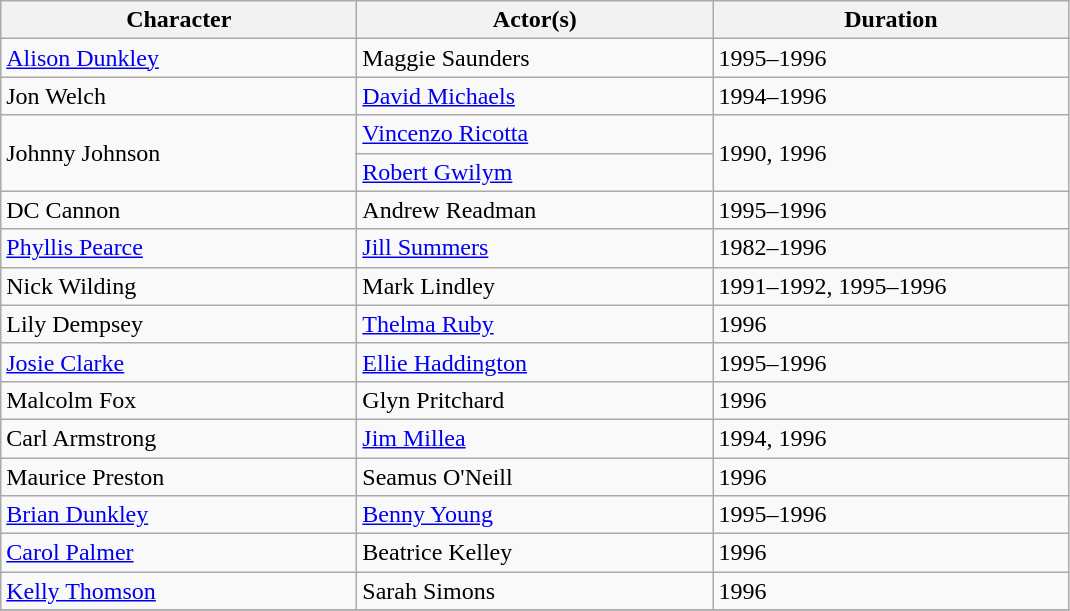<table class="wikitable">
<tr>
<th scope="col" style="width:230px;">Character</th>
<th scope="col" style="width:230px;">Actor(s)</th>
<th scope="col" style="width:230px;">Duration</th>
</tr>
<tr>
<td><a href='#'>Alison Dunkley</a></td>
<td>Maggie Saunders</td>
<td>1995–1996</td>
</tr>
<tr>
<td>Jon Welch</td>
<td><a href='#'>David Michaels</a></td>
<td>1994–1996</td>
</tr>
<tr>
<td rowspan="2">Johnny Johnson</td>
<td><a href='#'>Vincenzo Ricotta</a></td>
<td rowspan="2">1990, 1996</td>
</tr>
<tr>
<td><a href='#'>Robert Gwilym</a></td>
</tr>
<tr>
<td>DC Cannon</td>
<td>Andrew Readman</td>
<td>1995–1996</td>
</tr>
<tr>
<td><a href='#'>Phyllis Pearce</a></td>
<td><a href='#'>Jill Summers</a></td>
<td>1982–1996</td>
</tr>
<tr>
<td>Nick Wilding</td>
<td>Mark Lindley</td>
<td>1991–1992, 1995–1996</td>
</tr>
<tr>
<td>Lily Dempsey</td>
<td><a href='#'>Thelma Ruby</a></td>
<td>1996</td>
</tr>
<tr>
<td><a href='#'>Josie Clarke</a></td>
<td><a href='#'>Ellie Haddington</a></td>
<td>1995–1996</td>
</tr>
<tr>
<td>Malcolm Fox</td>
<td>Glyn Pritchard</td>
<td>1996</td>
</tr>
<tr>
<td>Carl Armstrong</td>
<td><a href='#'>Jim Millea</a></td>
<td>1994, 1996</td>
</tr>
<tr>
<td>Maurice Preston</td>
<td>Seamus O'Neill</td>
<td>1996</td>
</tr>
<tr>
<td><a href='#'>Brian Dunkley</a></td>
<td><a href='#'>Benny Young</a></td>
<td>1995–1996</td>
</tr>
<tr>
<td><a href='#'>Carol Palmer</a></td>
<td>Beatrice Kelley</td>
<td>1996</td>
</tr>
<tr>
<td><a href='#'>Kelly Thomson</a></td>
<td>Sarah Simons</td>
<td>1996</td>
</tr>
<tr>
</tr>
</table>
